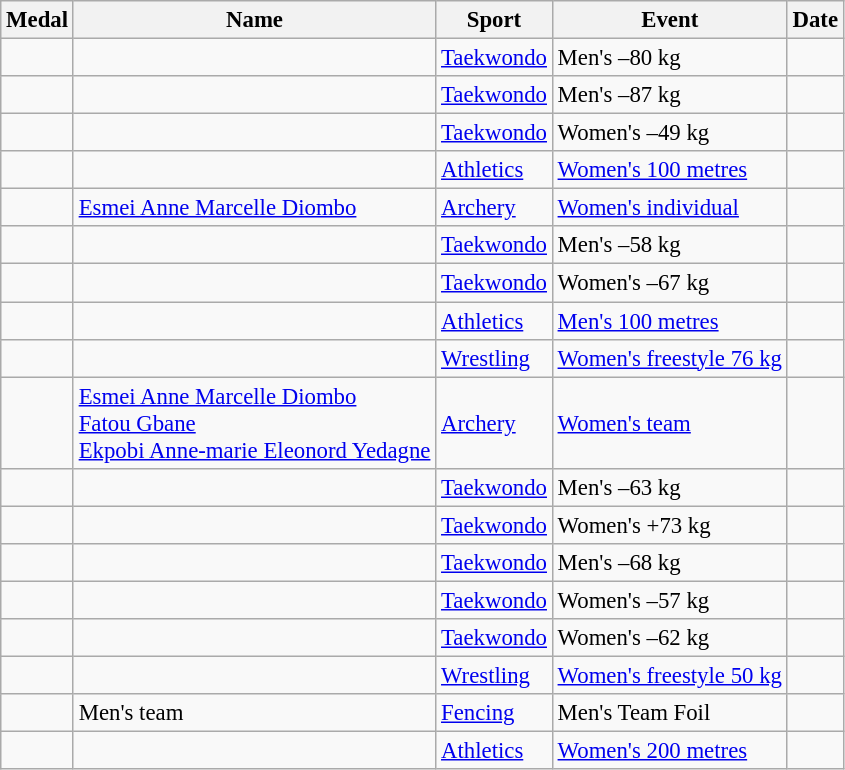<table class="wikitable sortable" style="font-size:95%">
<tr>
<th>Medal</th>
<th>Name</th>
<th>Sport</th>
<th>Event</th>
<th>Date</th>
</tr>
<tr>
<td></td>
<td></td>
<td><a href='#'>Taekwondo</a></td>
<td>Men's –80 kg</td>
<td></td>
</tr>
<tr>
<td></td>
<td></td>
<td><a href='#'>Taekwondo</a></td>
<td>Men's –87 kg</td>
<td></td>
</tr>
<tr>
<td></td>
<td></td>
<td><a href='#'>Taekwondo</a></td>
<td>Women's –49 kg</td>
<td></td>
</tr>
<tr>
<td></td>
<td></td>
<td><a href='#'>Athletics</a></td>
<td><a href='#'>Women's 100 metres</a></td>
<td></td>
</tr>
<tr>
<td></td>
<td><a href='#'>Esmei Anne Marcelle Diombo</a></td>
<td><a href='#'>Archery</a></td>
<td><a href='#'>Women's individual</a></td>
<td></td>
</tr>
<tr>
<td></td>
<td></td>
<td><a href='#'>Taekwondo</a></td>
<td>Men's –58 kg</td>
<td></td>
</tr>
<tr>
<td></td>
<td></td>
<td><a href='#'>Taekwondo</a></td>
<td>Women's –67 kg</td>
<td></td>
</tr>
<tr>
<td></td>
<td></td>
<td><a href='#'>Athletics</a></td>
<td><a href='#'>Men's 100 metres</a></td>
<td></td>
</tr>
<tr>
<td></td>
<td></td>
<td><a href='#'>Wrestling</a></td>
<td><a href='#'>Women's freestyle 76 kg</a></td>
<td></td>
</tr>
<tr>
<td></td>
<td><a href='#'>Esmei Anne Marcelle Diombo</a><br><a href='#'>Fatou Gbane</a><br><a href='#'>Ekpobi Anne-marie Eleonord Yedagne</a></td>
<td><a href='#'>Archery</a></td>
<td><a href='#'>Women's team</a></td>
<td></td>
</tr>
<tr>
<td></td>
<td></td>
<td><a href='#'>Taekwondo</a></td>
<td>Men's –63 kg</td>
<td></td>
</tr>
<tr>
<td></td>
<td></td>
<td><a href='#'>Taekwondo</a></td>
<td>Women's +73 kg</td>
<td></td>
</tr>
<tr>
<td></td>
<td></td>
<td><a href='#'>Taekwondo</a></td>
<td>Men's –68 kg</td>
<td></td>
</tr>
<tr>
<td></td>
<td></td>
<td><a href='#'>Taekwondo</a></td>
<td>Women's –57 kg</td>
<td></td>
</tr>
<tr>
<td></td>
<td></td>
<td><a href='#'>Taekwondo</a></td>
<td>Women's –62 kg</td>
<td></td>
</tr>
<tr>
<td></td>
<td></td>
<td><a href='#'>Wrestling</a></td>
<td><a href='#'>Women's freestyle 50 kg</a></td>
<td></td>
</tr>
<tr>
<td></td>
<td>Men's team</td>
<td><a href='#'>Fencing</a></td>
<td>Men's Team Foil</td>
<td></td>
</tr>
<tr>
<td></td>
<td></td>
<td><a href='#'>Athletics</a></td>
<td><a href='#'>Women's 200 metres</a></td>
<td></td>
</tr>
</table>
